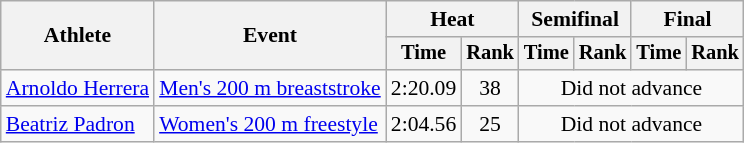<table class=wikitable style="font-size:90%">
<tr>
<th rowspan="2">Athlete</th>
<th rowspan="2">Event</th>
<th colspan="2">Heat</th>
<th colspan="2">Semifinal</th>
<th colspan="2">Final</th>
</tr>
<tr style="font-size:95%">
<th>Time</th>
<th>Rank</th>
<th>Time</th>
<th>Rank</th>
<th>Time</th>
<th>Rank</th>
</tr>
<tr align=center>
<td align=left><a href='#'>Arnoldo Herrera</a></td>
<td align=left><a href='#'>Men's 200 m breaststroke</a></td>
<td>2:20.09</td>
<td>38</td>
<td colspan="4">Did not advance</td>
</tr>
<tr align=center>
<td align=left><a href='#'>Beatriz Padron</a></td>
<td align=left><a href='#'>Women's 200 m freestyle</a></td>
<td>2:04.56</td>
<td>25</td>
<td colspan="4">Did not advance</td>
</tr>
</table>
